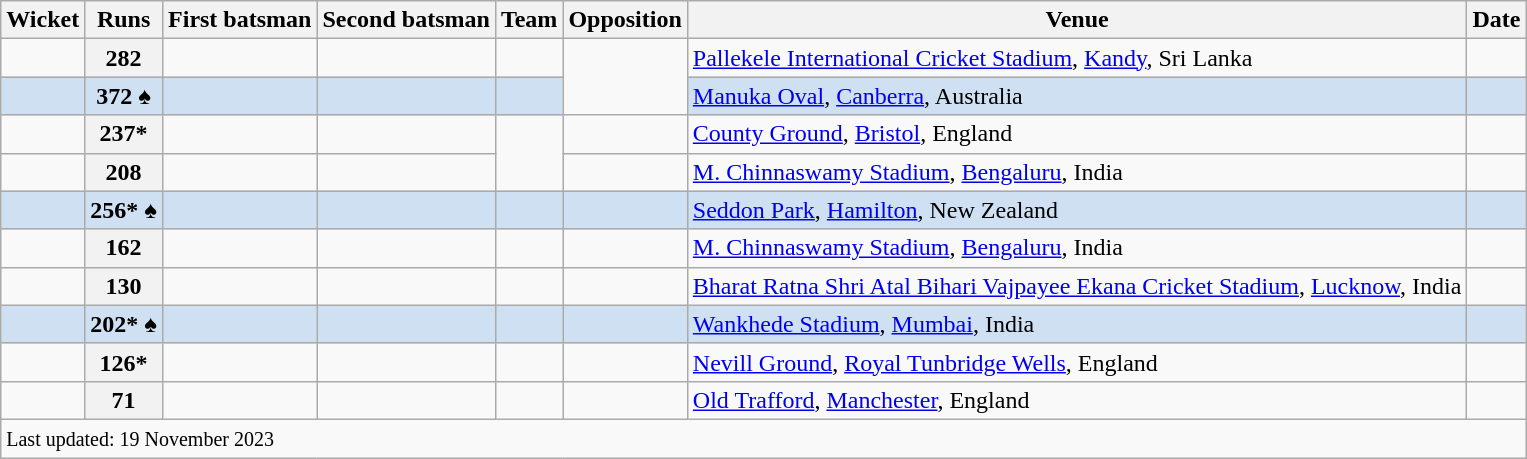<table class="wikitable plainrowheaders sortable">
<tr>
<th scope=col>Wicket</th>
<th scope=col>Runs</th>
<th scope=col>First batsman</th>
<th scope=col>Second batsman</th>
<th scope=col>Team</th>
<th scope=col>Opposition</th>
<th scope=col>Venue</th>
<th scope=col>Date</th>
</tr>
<tr>
<td align=center></td>
<th scope=row style=text-align:center;>282</th>
<td></td>
<td></td>
<td></td>
<td rowspan=2></td>
<td><a href='#'>Pallekele International Cricket Stadium</a>, <a href='#'>Kandy</a>, Sri Lanka</td>
<td><a href='#'></a></td>
</tr>
<tr bgcolor=#cee0f2>
<td align=center></td>
<th scope=row style="background:#cee0f2; text-align:center;">372 ♠</th>
<td></td>
<td></td>
<td></td>
<td><a href='#'>Manuka Oval</a>, <a href='#'>Canberra</a>, Australia</td>
<td><a href='#'></a></td>
</tr>
<tr>
<td align=center></td>
<th scope=row style=text-align:center;>237*</th>
<td></td>
<td></td>
<td rowspan=2></td>
<td></td>
<td><a href='#'>County Ground</a>, <a href='#'>Bristol</a>, England</td>
<td><a href='#'></a></td>
</tr>
<tr>
<td align=center></td>
<th scope=row style=text-align:center;>208</th>
<td></td>
<td></td>
<td></td>
<td><a href='#'>M. Chinnaswamy Stadium</a>, <a href='#'>Bengaluru</a>, India</td>
<td><a href='#'></a></td>
</tr>
<tr bgcolor=#cee0f2>
<td align=center></td>
<th scope=row style="background:#cee0f2; text-align:center;">256* ♠</th>
<td></td>
<td></td>
<td></td>
<td></td>
<td><a href='#'>Seddon Park</a>, <a href='#'>Hamilton</a>, New Zealand</td>
<td><a href='#'></a></td>
</tr>
<tr>
<td align=center></td>
<th scope=row style=text-align:center;>162</th>
<td></td>
<td></td>
<td></td>
<td></td>
<td><a href='#'>M. Chinnaswamy Stadium</a>, <a href='#'>Bengaluru</a>, India</td>
<td><a href='#'></a></td>
</tr>
<tr>
<td align=center></td>
<th scope=row style=text-align:center;>130</th>
<td></td>
<td></td>
<td></td>
<td></td>
<td><a href='#'>Bharat Ratna Shri Atal Bihari Vajpayee Ekana Cricket Stadium</a>, <a href='#'>Lucknow</a>, India</td>
<td><a href='#'></a></td>
</tr>
<tr bgcolor=#cee0f2>
<td align=center></td>
<th scope=row style="background:#cee0f2; text-align:center;">202* ♠</th>
<td></td>
<td></td>
<td></td>
<td></td>
<td><a href='#'>Wankhede Stadium</a>, <a href='#'>Mumbai</a>, India</td>
<td><a href='#'></a></td>
</tr>
<tr>
<td align=center></td>
<th scope=row style=text-align:center;>126*</th>
<td></td>
<td></td>
<td></td>
<td></td>
<td><a href='#'>Nevill Ground</a>, <a href='#'>Royal Tunbridge Wells</a>, England</td>
<td><a href='#'></a></td>
</tr>
<tr>
<td align=center></td>
<th scope=row style=text-align:center;>71</th>
<td></td>
<td></td>
<td></td>
<td></td>
<td><a href='#'>Old Trafford</a>, <a href='#'>Manchester</a>, England</td>
<td><a href='#'></a></td>
</tr>
<tr class=sortbottom>
<td colspan=8><small>Last updated: 19 November 2023</small></td>
</tr>
</table>
